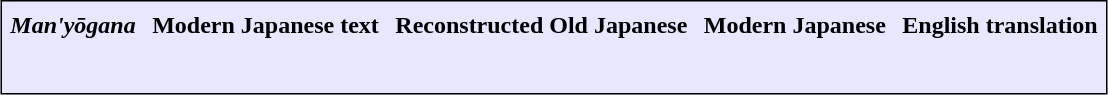<table align=center cellpadding="5" cellspacing="1" style="border:1px solid black; background-color:#e7e8ff;">
<tr align=center bgcolor=#d7a8ff>
</tr>
<tr>
<th><em>Man'yōgana</em></th>
<th>Modern Japanese text</th>
<th>Reconstructed Old Japanese</th>
<th>Modern Japanese</th>
<th>English translation</th>
</tr>
<tr valign=top>
<td><br></td>
<td><br></td>
<td><br></td>
<td><br></td>
<td><br></td>
</tr>
<tr>
</tr>
</table>
